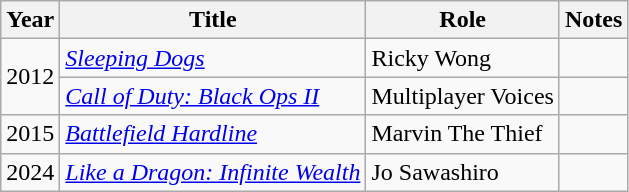<table class="wikitable">
<tr>
<th>Year</th>
<th>Title</th>
<th>Role</th>
<th>Notes</th>
</tr>
<tr>
<td rowspan="2">2012</td>
<td><em><a href='#'>Sleeping Dogs</a></em></td>
<td>Ricky Wong</td>
<td></td>
</tr>
<tr>
<td><em><a href='#'>Call of Duty: Black Ops II</a></em></td>
<td>Multiplayer Voices</td>
<td></td>
</tr>
<tr>
<td>2015</td>
<td><em><a href='#'>Battlefield Hardline</a></em></td>
<td>Marvin The Thief</td>
<td></td>
</tr>
<tr>
<td>2024</td>
<td><em><a href='#'>Like a Dragon: Infinite Wealth</a></em></td>
<td>Jo Sawashiro</td>
<td></td>
</tr>
</table>
